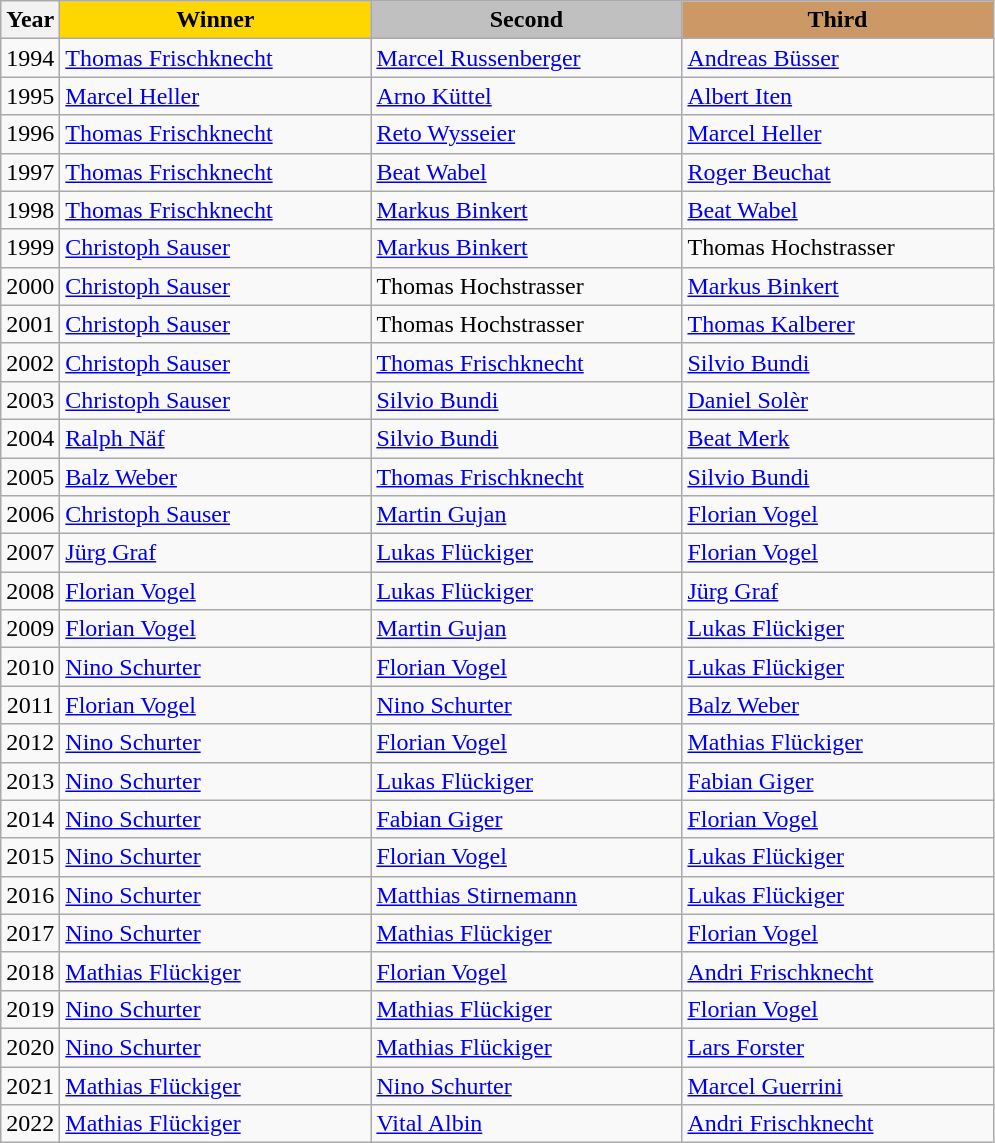<table class="wikitable sortable">
<tr>
<th>Year</th>
<th scope=col colspan=1 style="width:200px; background: gold;">Winner</th>
<th scope=col colspan=1 style="width:200px; background: silver;">Second</th>
<th scope=col colspan=1 style="width:200px; background: #cc9966;">Third</th>
</tr>
<tr>
<td align="center">1994</td>
<td><a href='#'>Thomas Frischknecht</a></td>
<td><a href='#'>Marcel Russenberger</a></td>
<td><a href='#'>Andreas Büsser</a></td>
</tr>
<tr>
<td align="center">1995</td>
<td><a href='#'>Marcel Heller</a></td>
<td><a href='#'>Arno Küttel</a></td>
<td><a href='#'>Albert Iten</a></td>
</tr>
<tr>
<td align="center">1996</td>
<td><a href='#'>Thomas Frischknecht</a></td>
<td><a href='#'>Reto Wysseier</a></td>
<td><a href='#'>Marcel Heller</a></td>
</tr>
<tr>
<td align="center">1997</td>
<td><a href='#'>Thomas Frischknecht</a></td>
<td><a href='#'>Beat Wabel</a></td>
<td><a href='#'>Roger Beuchat</a></td>
</tr>
<tr>
<td align="center">1998</td>
<td><a href='#'>Thomas Frischknecht</a></td>
<td><a href='#'>Markus Binkert</a></td>
<td><a href='#'>Beat Wabel</a></td>
</tr>
<tr>
<td align="center">1999</td>
<td><a href='#'>Christoph Sauser</a></td>
<td><a href='#'>Markus Binkert</a></td>
<td>Thomas Hochstrasser</td>
</tr>
<tr>
<td align="center">2000</td>
<td><a href='#'>Christoph Sauser</a></td>
<td>Thomas Hochstrasser</td>
<td><a href='#'>Markus Binkert</a></td>
</tr>
<tr>
<td align="center">2001</td>
<td><a href='#'>Christoph Sauser</a></td>
<td>Thomas Hochstrasser</td>
<td><a href='#'>Thomas Kalberer</a></td>
</tr>
<tr>
<td align="center">2002</td>
<td><a href='#'>Christoph Sauser</a></td>
<td><a href='#'>Thomas Frischknecht</a></td>
<td><a href='#'>Silvio Bundi</a></td>
</tr>
<tr>
<td align="center">2003</td>
<td><a href='#'>Christoph Sauser</a></td>
<td><a href='#'>Silvio Bundi</a></td>
<td><a href='#'>Daniel Solèr</a></td>
</tr>
<tr>
<td align="center">2004</td>
<td><a href='#'>Ralph Näf</a></td>
<td><a href='#'>Silvio Bundi</a></td>
<td><a href='#'>Beat Merk</a></td>
</tr>
<tr>
<td align="center">2005</td>
<td><a href='#'>Balz Weber</a></td>
<td><a href='#'>Thomas Frischknecht</a></td>
<td><a href='#'>Silvio Bundi</a></td>
</tr>
<tr>
<td align="center">2006</td>
<td><a href='#'>Christoph Sauser</a></td>
<td><a href='#'>Martin Gujan</a></td>
<td><a href='#'>Florian Vogel</a></td>
</tr>
<tr>
<td align="center">2007</td>
<td><a href='#'>Jürg Graf</a></td>
<td><a href='#'>Lukas Flückiger</a></td>
<td><a href='#'>Florian Vogel</a></td>
</tr>
<tr>
<td align="center">2008</td>
<td><a href='#'>Florian Vogel</a></td>
<td><a href='#'>Lukas Flückiger</a></td>
<td><a href='#'>Jürg Graf</a></td>
</tr>
<tr>
<td align="center">2009</td>
<td><a href='#'>Florian Vogel</a></td>
<td><a href='#'>Martin Gujan</a></td>
<td><a href='#'>Lukas Flückiger</a></td>
</tr>
<tr>
<td align="center">2010</td>
<td><a href='#'>Nino Schurter</a></td>
<td><a href='#'>Florian Vogel</a></td>
<td><a href='#'>Lukas Flückiger</a></td>
</tr>
<tr>
<td align="center">2011</td>
<td><a href='#'>Florian Vogel</a></td>
<td><a href='#'>Nino Schurter</a></td>
<td><a href='#'>Balz Weber</a></td>
</tr>
<tr>
<td align="center">2012</td>
<td><a href='#'>Nino Schurter</a></td>
<td><a href='#'>Florian Vogel</a></td>
<td><a href='#'>Mathias Flückiger</a></td>
</tr>
<tr>
<td align="center">2013</td>
<td><a href='#'>Nino Schurter</a></td>
<td><a href='#'>Lukas Flückiger</a></td>
<td><a href='#'>Fabian Giger</a></td>
</tr>
<tr>
<td align="center">2014</td>
<td><a href='#'>Nino Schurter</a></td>
<td><a href='#'>Fabian Giger</a></td>
<td><a href='#'>Florian Vogel</a></td>
</tr>
<tr>
<td align="center">2015</td>
<td><a href='#'>Nino Schurter</a></td>
<td><a href='#'>Florian Vogel</a></td>
<td><a href='#'>Lukas Flückiger</a></td>
</tr>
<tr>
<td align="center">2016</td>
<td><a href='#'>Nino Schurter</a></td>
<td><a href='#'>Matthias Stirnemann</a></td>
<td><a href='#'>Lukas Flückiger</a></td>
</tr>
<tr>
<td align="center">2017</td>
<td><a href='#'>Nino Schurter</a></td>
<td><a href='#'>Mathias Flückiger</a></td>
<td><a href='#'>Florian Vogel</a></td>
</tr>
<tr>
<td align="center">2018</td>
<td><a href='#'>Mathias Flückiger</a></td>
<td><a href='#'>Florian Vogel</a></td>
<td><a href='#'>Andri Frischknecht</a></td>
</tr>
<tr>
<td align="center">2019</td>
<td><a href='#'>Nino Schurter</a></td>
<td><a href='#'>Mathias Flückiger</a></td>
<td><a href='#'>Florian Vogel</a></td>
</tr>
<tr>
<td align="center">2020</td>
<td><a href='#'>Nino Schurter</a></td>
<td><a href='#'>Mathias Flückiger</a></td>
<td><a href='#'>Lars Forster</a></td>
</tr>
<tr>
<td align="center">2021</td>
<td><a href='#'>Mathias Flückiger</a></td>
<td><a href='#'>Nino Schurter</a></td>
<td><a href='#'>Marcel Guerrini</a></td>
</tr>
<tr>
<td align="center">2022</td>
<td><a href='#'>Mathias Flückiger</a></td>
<td><a href='#'>Vital Albin</a></td>
<td><a href='#'>Andri Frischknecht</a></td>
</tr>
</table>
